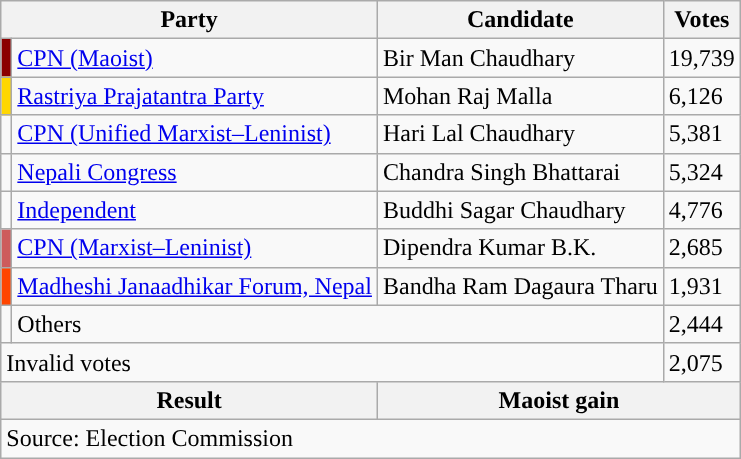<table class="wikitable">
<tr>
<th colspan="2">Party</th>
<th>Candidate</th>
<th>Votes</th>
</tr>
<tr>
<td style="background-color:darkred"></td>
<td><a href='#'>CPN (Maoist)</a></td>
<td>Bir Man Chaudhary</td>
<td>19,739</td>
</tr>
<tr>
<td style="background-color:gold"></td>
<td><a href='#'>Rastriya Prajatantra Party</a></td>
<td>Mohan Raj Malla</td>
<td>6,126</td>
</tr>
<tr>
<td style="background-color:"></td>
<td><a href='#'>CPN (Unified Marxist–Leninist)</a></td>
<td>Hari Lal Chaudhary</td>
<td>5,381</td>
</tr>
<tr>
<td style="background-color:"></td>
<td><a href='#'>Nepali Congress</a></td>
<td>Chandra Singh Bhattarai</td>
<td>5,324</td>
</tr>
<tr>
<td style="background-color:"></td>
<td><a href='#'>Independent</a></td>
<td>Buddhi Sagar Chaudhary</td>
<td>4,776</td>
</tr>
<tr>
<td style="background-color:indianred"></td>
<td><a href='#'>CPN (Marxist–Leninist)</a></td>
<td>Dipendra Kumar B.K.</td>
<td>2,685</td>
</tr>
<tr>
<td style="background-color:orangered"></td>
<td><a href='#'>Madheshi Janaadhikar Forum, Nepal</a></td>
<td>Bandha Ram Dagaura Tharu</td>
<td>1,931</td>
</tr>
<tr>
<td></td>
<td colspan="2">Others</td>
<td>2,444</td>
</tr>
<tr>
<td colspan="3">Invalid votes</td>
<td>2,075</td>
</tr>
<tr>
<th colspan="2">Result</th>
<th colspan="2">Maoist gain</th>
</tr>
<tr>
<td colspan="4">Source: Election Commission</td>
</tr>
</table>
